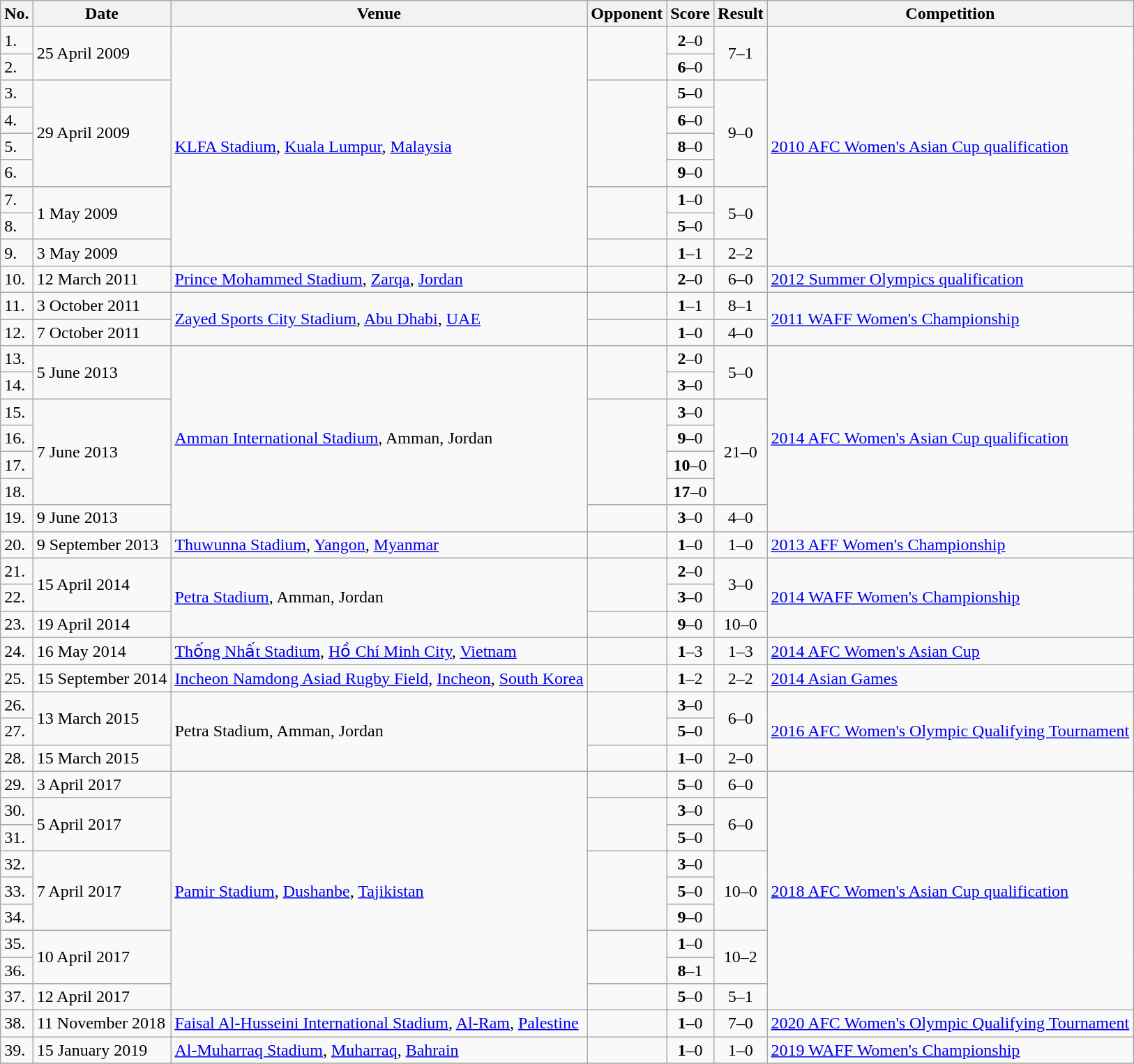<table class="wikitable">
<tr>
<th>No.</th>
<th>Date</th>
<th>Venue</th>
<th>Opponent</th>
<th>Score</th>
<th>Result</th>
<th>Competition</th>
</tr>
<tr>
<td>1.</td>
<td rowspan=2>25 April 2009</td>
<td rowspan=9><a href='#'>KLFA Stadium</a>, <a href='#'>Kuala Lumpur</a>, <a href='#'>Malaysia</a></td>
<td rowspan=2></td>
<td align=center><strong>2</strong>–0</td>
<td rowspan=2 align=center>7–1</td>
<td rowspan=9><a href='#'>2010 AFC Women's Asian Cup qualification</a></td>
</tr>
<tr>
<td>2.</td>
<td align=center><strong>6</strong>–0</td>
</tr>
<tr>
<td>3.</td>
<td rowspan=4>29 April 2009</td>
<td rowspan=4></td>
<td align=center><strong>5</strong>–0</td>
<td rowspan=4 align=center>9–0</td>
</tr>
<tr>
<td>4.</td>
<td align=center><strong>6</strong>–0</td>
</tr>
<tr>
<td>5.</td>
<td align=center><strong>8</strong>–0</td>
</tr>
<tr>
<td>6.</td>
<td align=center><strong>9</strong>–0</td>
</tr>
<tr>
<td>7.</td>
<td rowspan=2>1 May 2009</td>
<td rowspan=2></td>
<td align=center><strong>1</strong>–0</td>
<td rowspan=2 align=center>5–0</td>
</tr>
<tr>
<td>8.</td>
<td align=center><strong>5</strong>–0</td>
</tr>
<tr>
<td>9.</td>
<td>3 May 2009</td>
<td></td>
<td align=center><strong>1</strong>–1</td>
<td align=center>2–2</td>
</tr>
<tr>
<td>10.</td>
<td>12 March 2011</td>
<td><a href='#'>Prince Mohammed Stadium</a>, <a href='#'>Zarqa</a>, <a href='#'>Jordan</a></td>
<td></td>
<td align=center><strong>2</strong>–0</td>
<td align=center>6–0</td>
<td><a href='#'>2012 Summer Olympics qualification</a></td>
</tr>
<tr>
<td>11.</td>
<td>3 October 2011</td>
<td rowspan=2><a href='#'>Zayed Sports City Stadium</a>, <a href='#'>Abu Dhabi</a>, <a href='#'>UAE</a></td>
<td></td>
<td align=center><strong>1</strong>–1</td>
<td align=center>8–1</td>
<td rowspan=2><a href='#'>2011 WAFF Women's Championship</a></td>
</tr>
<tr>
<td>12.</td>
<td>7 October 2011</td>
<td></td>
<td align=center><strong>1</strong>–0</td>
<td align=center>4–0</td>
</tr>
<tr>
<td>13.</td>
<td rowspan=2>5 June 2013</td>
<td rowspan=7><a href='#'>Amman International Stadium</a>, Amman, Jordan</td>
<td rowspan=2></td>
<td align=center><strong>2</strong>–0</td>
<td rowspan=2 align=center>5–0</td>
<td rowspan=7><a href='#'>2014 AFC Women's Asian Cup qualification</a></td>
</tr>
<tr>
<td>14.</td>
<td align=center><strong>3</strong>–0</td>
</tr>
<tr>
<td>15.</td>
<td rowspan=4>7 June 2013</td>
<td rowspan=4></td>
<td align=center><strong>3</strong>–0</td>
<td rowspan=4 align=center>21–0</td>
</tr>
<tr>
<td>16.</td>
<td align=center><strong>9</strong>–0</td>
</tr>
<tr>
<td>17.</td>
<td align=center><strong>10</strong>–0</td>
</tr>
<tr>
<td>18.</td>
<td align=center><strong>17</strong>–0</td>
</tr>
<tr>
<td>19.</td>
<td>9 June 2013</td>
<td></td>
<td align=center><strong>3</strong>–0</td>
<td align=center>4–0</td>
</tr>
<tr>
<td>20.</td>
<td>9 September 2013</td>
<td><a href='#'>Thuwunna Stadium</a>, <a href='#'>Yangon</a>, <a href='#'>Myanmar</a></td>
<td></td>
<td align=center><strong>1</strong>–0</td>
<td align=center>1–0</td>
<td><a href='#'>2013 AFF Women's Championship</a></td>
</tr>
<tr>
<td>21.</td>
<td rowspan=2>15 April 2014</td>
<td rowspan=3><a href='#'>Petra Stadium</a>, Amman, Jordan</td>
<td rowspan=2></td>
<td align=center><strong>2</strong>–0</td>
<td rowspan=2 align=center>3–0</td>
<td rowspan=3><a href='#'>2014 WAFF Women's Championship</a></td>
</tr>
<tr>
<td>22.</td>
<td align=center><strong>3</strong>–0</td>
</tr>
<tr>
<td>23.</td>
<td>19 April 2014</td>
<td></td>
<td align=center><strong>9</strong>–0</td>
<td align=center>10–0</td>
</tr>
<tr>
<td>24.</td>
<td>16 May 2014</td>
<td><a href='#'>Thống Nhất Stadium</a>, <a href='#'>Hồ Chí Minh City</a>, <a href='#'>Vietnam</a></td>
<td></td>
<td align=center><strong>1</strong>–3</td>
<td align=center>1–3</td>
<td><a href='#'>2014 AFC Women's Asian Cup</a></td>
</tr>
<tr>
<td>25.</td>
<td>15 September 2014</td>
<td><a href='#'>Incheon Namdong Asiad Rugby Field</a>, <a href='#'>Incheon</a>, <a href='#'>South Korea</a></td>
<td></td>
<td align=center><strong>1</strong>–2</td>
<td align=center>2–2</td>
<td><a href='#'>2014 Asian Games</a></td>
</tr>
<tr>
<td>26.</td>
<td rowspan=2>13 March 2015</td>
<td rowspan=3>Petra Stadium, Amman, Jordan</td>
<td rowspan=2></td>
<td align=center><strong>3</strong>–0</td>
<td rowspan=2 align=center>6–0</td>
<td rowspan=3><a href='#'>2016 AFC Women's Olympic Qualifying Tournament</a></td>
</tr>
<tr>
<td>27.</td>
<td align=center><strong>5</strong>–0</td>
</tr>
<tr>
<td>28.</td>
<td>15 March 2015</td>
<td></td>
<td align=center><strong>1</strong>–0</td>
<td align=center>2–0</td>
</tr>
<tr>
<td>29.</td>
<td>3 April 2017</td>
<td rowspan=9><a href='#'>Pamir Stadium</a>, <a href='#'>Dushanbe</a>, <a href='#'>Tajikistan</a></td>
<td></td>
<td align=center><strong>5</strong>–0</td>
<td align=center>6–0</td>
<td rowspan=9><a href='#'>2018 AFC Women's Asian Cup qualification</a></td>
</tr>
<tr>
<td>30.</td>
<td rowspan=2>5 April 2017</td>
<td rowspan=2></td>
<td align=center><strong>3</strong>–0</td>
<td rowspan=2 align=center>6–0</td>
</tr>
<tr>
<td>31.</td>
<td align=center><strong>5</strong>–0</td>
</tr>
<tr>
<td>32.</td>
<td rowspan=3>7 April 2017</td>
<td rowspan=3></td>
<td align=center><strong>3</strong>–0</td>
<td rowspan=3 align=center>10–0</td>
</tr>
<tr>
<td>33.</td>
<td align=center><strong>5</strong>–0</td>
</tr>
<tr>
<td>34.</td>
<td align=center><strong>9</strong>–0</td>
</tr>
<tr>
<td>35.</td>
<td rowspan=2>10 April 2017</td>
<td rowspan=2></td>
<td align=center><strong>1</strong>–0</td>
<td rowspan=2 align=center>10–2</td>
</tr>
<tr>
<td>36.</td>
<td align=center><strong>8</strong>–1</td>
</tr>
<tr>
<td>37.</td>
<td>12 April 2017</td>
<td></td>
<td align=center><strong>5</strong>–0</td>
<td align=center>5–1</td>
</tr>
<tr>
<td>38.</td>
<td>11 November 2018</td>
<td><a href='#'>Faisal Al-Husseini International Stadium</a>, <a href='#'>Al-Ram</a>, <a href='#'>Palestine</a></td>
<td></td>
<td align=center><strong>1</strong>–0</td>
<td align=center>7–0</td>
<td><a href='#'>2020 AFC Women's Olympic Qualifying Tournament</a></td>
</tr>
<tr>
<td>39.</td>
<td>15 January 2019</td>
<td><a href='#'>Al-Muharraq Stadium</a>, <a href='#'>Muharraq</a>, <a href='#'>Bahrain</a></td>
<td></td>
<td align=center><strong>1</strong>–0</td>
<td align=center>1–0</td>
<td><a href='#'>2019 WAFF Women's Championship</a></td>
</tr>
<tr>
</tr>
</table>
